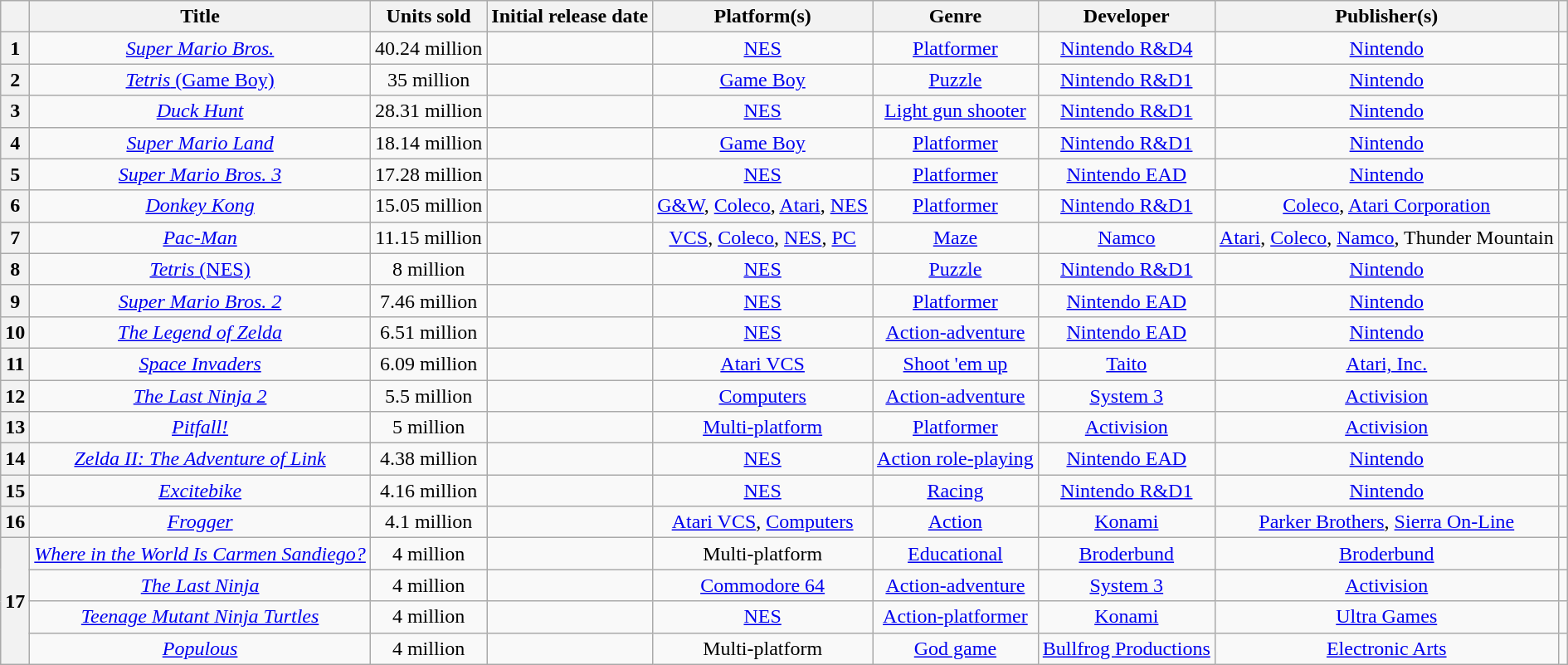<table class="wikitable plainrowheaders sortable" style="margin:auto; margin:auto; text-align:center">
<tr>
<th scope="col"></th>
<th scope="col">Title</th>
<th scope="col">Units sold</th>
<th scope="col">Initial release date</th>
<th scope="col">Platform(s)</th>
<th scope="col">Genre</th>
<th scope="col">Developer</th>
<th scope="col">Publisher(s)</th>
<th class="unsortable"></th>
</tr>
<tr>
<th align="center">1</th>
<td><em><a href='#'>Super Mario Bros.</a></em></td>
<td>40.24 million</td>
<td></td>
<td><a href='#'>NES</a></td>
<td><a href='#'>Platformer</a></td>
<td><a href='#'>Nintendo R&D4</a></td>
<td><a href='#'>Nintendo</a></td>
<td align="center"></td>
</tr>
<tr>
<th align="center">2</th>
<td><a href='#'><em>Tetris</em> (Game Boy)</a></td>
<td>35 million</td>
<td></td>
<td><a href='#'>Game Boy</a></td>
<td><a href='#'>Puzzle</a></td>
<td><a href='#'>Nintendo R&D1</a></td>
<td><a href='#'>Nintendo</a></td>
<td align="center"></td>
</tr>
<tr>
<th align="center">3</th>
<td><em><a href='#'>Duck Hunt</a></em></td>
<td>28.31 million</td>
<td></td>
<td><a href='#'>NES</a></td>
<td><a href='#'>Light gun shooter</a></td>
<td><a href='#'>Nintendo R&D1</a></td>
<td><a href='#'>Nintendo</a></td>
<td align="center"></td>
</tr>
<tr>
<th align="center">4</th>
<td><em><a href='#'>Super Mario Land</a></em></td>
<td>18.14 million</td>
<td></td>
<td><a href='#'>Game Boy</a></td>
<td><a href='#'>Platformer</a></td>
<td><a href='#'>Nintendo R&D1</a></td>
<td><a href='#'>Nintendo</a></td>
<td align="center"></td>
</tr>
<tr>
<th align="center">5</th>
<td><em><a href='#'>Super Mario Bros. 3</a></em></td>
<td>17.28 million</td>
<td></td>
<td><a href='#'>NES</a></td>
<td><a href='#'>Platformer</a></td>
<td><a href='#'>Nintendo EAD</a></td>
<td><a href='#'>Nintendo</a></td>
<td align="center"></td>
</tr>
<tr>
<th align="center">6</th>
<td><em><a href='#'>Donkey Kong</a></em></td>
<td>15.05 million</td>
<td></td>
<td><a href='#'>G&W</a>, <a href='#'>Coleco</a>, <a href='#'>Atari</a>, <a href='#'>NES</a></td>
<td><a href='#'>Platformer</a></td>
<td><a href='#'>Nintendo R&D1</a></td>
<td><a href='#'>Coleco</a>, <a href='#'>Atari Corporation</a></td>
<td align="center"></td>
</tr>
<tr>
<th align="center">7</th>
<td><em><a href='#'>Pac-Man</a></em></td>
<td>11.15 million</td>
<td></td>
<td><a href='#'>VCS</a>, <a href='#'>Coleco</a>, <a href='#'>NES</a>, <a href='#'>PC</a></td>
<td><a href='#'>Maze</a></td>
<td><a href='#'>Namco</a></td>
<td><a href='#'>Atari</a>, <a href='#'>Coleco</a>, <a href='#'>Namco</a>, Thunder Mountain</td>
<td align="center"></td>
</tr>
<tr>
<th align="center">8</th>
<td><a href='#'><em>Tetris</em> (NES)</a></td>
<td>8 million</td>
<td></td>
<td><a href='#'>NES</a></td>
<td><a href='#'>Puzzle</a></td>
<td><a href='#'>Nintendo R&D1</a></td>
<td><a href='#'>Nintendo</a></td>
<td align="center"></td>
</tr>
<tr>
<th align="center">9</th>
<td><em><a href='#'>Super Mario Bros. 2</a></em></td>
<td>7.46 million</td>
<td></td>
<td><a href='#'>NES</a></td>
<td><a href='#'>Platformer</a></td>
<td><a href='#'>Nintendo EAD</a></td>
<td><a href='#'>Nintendo</a></td>
<td align="center"></td>
</tr>
<tr>
<th align="center">10</th>
<td><em><a href='#'>The Legend of Zelda</a></em></td>
<td>6.51 million</td>
<td></td>
<td><a href='#'>NES</a></td>
<td><a href='#'>Action-adventure</a></td>
<td><a href='#'>Nintendo EAD</a></td>
<td><a href='#'>Nintendo</a></td>
<td align="center"></td>
</tr>
<tr>
<th align="center">11</th>
<td><em><a href='#'>Space Invaders</a></em></td>
<td>6.09 million</td>
<td></td>
<td><a href='#'>Atari VCS</a></td>
<td><a href='#'>Shoot 'em up</a></td>
<td><a href='#'>Taito</a></td>
<td><a href='#'>Atari, Inc.</a></td>
<td align="center"></td>
</tr>
<tr>
<th align="center">12</th>
<td><em><a href='#'>The Last Ninja 2</a></em></td>
<td>5.5 million</td>
<td></td>
<td><a href='#'>Computers</a></td>
<td><a href='#'>Action-adventure</a></td>
<td><a href='#'>System 3</a></td>
<td><a href='#'>Activision</a></td>
<td align="center"></td>
</tr>
<tr>
<th>13</th>
<td><em><a href='#'>Pitfall!</a></em></td>
<td>5 million</td>
<td></td>
<td><a href='#'>Multi-platform</a></td>
<td><a href='#'>Platformer</a></td>
<td><a href='#'>Activision</a></td>
<td><a href='#'>Activision</a></td>
<td align="center"></td>
</tr>
<tr>
<th align="center">14</th>
<td><em><a href='#'>Zelda II: The Adventure of Link</a></em></td>
<td>4.38 million</td>
<td></td>
<td><a href='#'>NES</a></td>
<td><a href='#'>Action role-playing</a></td>
<td><a href='#'>Nintendo EAD</a></td>
<td><a href='#'>Nintendo</a></td>
<td align="center"></td>
</tr>
<tr>
<th align="center">15</th>
<td><em><a href='#'>Excitebike</a></em></td>
<td>4.16 million</td>
<td></td>
<td><a href='#'>NES</a></td>
<td><a href='#'>Racing</a></td>
<td><a href='#'>Nintendo R&D1</a></td>
<td><a href='#'>Nintendo</a></td>
<td align="center"></td>
</tr>
<tr>
<th>16</th>
<td><em><a href='#'>Frogger</a></em></td>
<td>4.1 million</td>
<td></td>
<td><a href='#'>Atari VCS</a>, <a href='#'>Computers</a></td>
<td><a href='#'>Action</a></td>
<td><a href='#'>Konami</a></td>
<td><a href='#'>Parker Brothers</a>, <a href='#'>Sierra On-Line</a></td>
<td align="center"></td>
</tr>
<tr>
<th rowspan="4">17</th>
<td><em><a href='#'>Where in the World Is Carmen Sandiego?</a></em></td>
<td>4 million</td>
<td></td>
<td>Multi-platform</td>
<td><a href='#'>Educational</a></td>
<td><a href='#'>Broderbund</a></td>
<td><a href='#'>Broderbund</a></td>
<td align="center"></td>
</tr>
<tr>
<td><em><a href='#'>The Last Ninja</a></em></td>
<td>4 million</td>
<td></td>
<td><a href='#'>Commodore 64</a></td>
<td><a href='#'>Action-adventure</a></td>
<td><a href='#'>System 3</a></td>
<td><a href='#'>Activision</a></td>
<td align="center"></td>
</tr>
<tr>
<td><em><a href='#'>Teenage Mutant Ninja Turtles</a></em></td>
<td>4 million</td>
<td></td>
<td><a href='#'>NES</a></td>
<td><a href='#'>Action-platformer</a></td>
<td><a href='#'>Konami</a></td>
<td><a href='#'>Ultra Games</a></td>
<td align="center"></td>
</tr>
<tr>
<td><em><a href='#'>Populous</a></em></td>
<td>4 million</td>
<td></td>
<td>Multi-platform</td>
<td><a href='#'>God game</a></td>
<td><a href='#'>Bullfrog Productions</a></td>
<td><a href='#'>Electronic Arts</a></td>
<td align="center"></td>
</tr>
</table>
